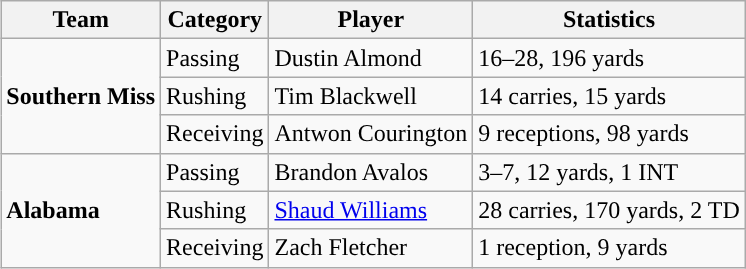<table class="wikitable" style="float: right;">
<tr>
<th>Team</th>
<th>Category</th>
<th>Player</th>
<th>Statistics</th>
</tr>
<tr>
<td rowspan=3><strong>Southern Miss</strong></td>
<td>Passing</td>
<td>Dustin Almond</td>
<td>16–28, 196 yards</td>
</tr>
<tr>
<td>Rushing</td>
<td>Tim Blackwell</td>
<td>14 carries, 15 yards</td>
</tr>
<tr>
<td>Receiving</td>
<td>Antwon Courington</td>
<td>9 receptions, 98 yards</td>
</tr>
<tr>
<td rowspan=3><strong>Alabama</strong></td>
<td>Passing</td>
<td>Brandon Avalos</td>
<td>3–7, 12 yards, 1 INT</td>
</tr>
<tr>
<td>Rushing</td>
<td><a href='#'>Shaud Williams</a></td>
<td>28 carries, 170 yards, 2 TD</td>
</tr>
<tr>
<td>Receiving</td>
<td>Zach Fletcher</td>
<td>1 reception, 9 yards</td>
</tr>
</table>
